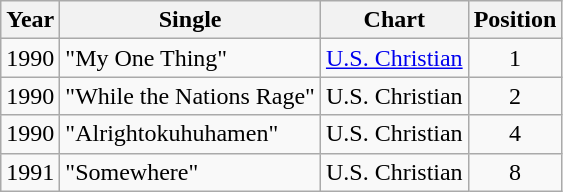<table class="wikitable">
<tr>
<th>Year</th>
<th>Single</th>
<th>Chart</th>
<th>Position</th>
</tr>
<tr>
<td>1990</td>
<td>"My One Thing"</td>
<td><a href='#'>U.S. Christian</a></td>
<td align="center">1</td>
</tr>
<tr>
<td>1990</td>
<td>"While the Nations Rage"</td>
<td>U.S. Christian</td>
<td align="center">2</td>
</tr>
<tr>
<td>1990</td>
<td>"Alrightokuhuhamen"</td>
<td>U.S. Christian</td>
<td align="center">4</td>
</tr>
<tr>
<td>1991</td>
<td>"Somewhere"</td>
<td>U.S. Christian</td>
<td align="center">8</td>
</tr>
</table>
